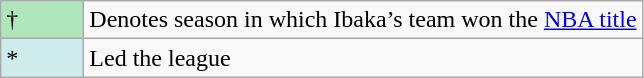<table class="wikitable">
<tr>
<td style="background:#AFE6BA; width:3em;">†</td>
<td>Denotes season in which Ibaka’s team won the <a href='#'>NBA title</a></td>
</tr>
<tr>
<td style="background:#CFECEC; width:1em">*</td>
<td>Led the league</td>
</tr>
</table>
